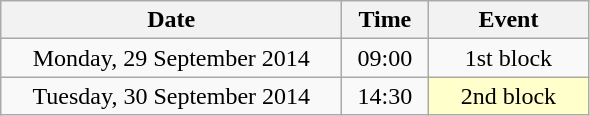<table class = "wikitable" style="text-align:center;">
<tr>
<th width=220>Date</th>
<th width=50>Time</th>
<th width=100>Event</th>
</tr>
<tr>
<td>Monday, 29 September 2014</td>
<td>09:00</td>
<td>1st block</td>
</tr>
<tr>
<td>Tuesday, 30 September 2014</td>
<td>14:30</td>
<td bgcolor=ffffcc>2nd block</td>
</tr>
</table>
